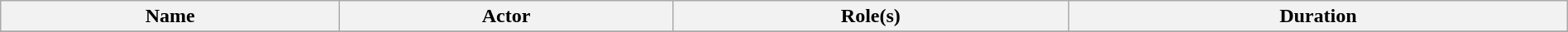<table class="wikitable" style="width:100%; margin:auto;">
<tr>
<th>Name</th>
<th>Actor</th>
<th>Role(s)</th>
<th>Duration</th>
</tr>
<tr>
</tr>
</table>
